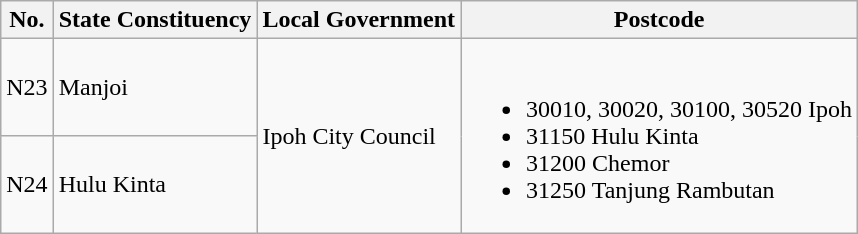<table class="wikitable">
<tr>
<th>No.</th>
<th>State Constituency</th>
<th>Local Government</th>
<th>Postcode</th>
</tr>
<tr>
<td>N23</td>
<td>Manjoi</td>
<td rowspan="2">Ipoh City Council</td>
<td rowspan="2"><br><ul><li>30010, 30020, 30100, 30520 Ipoh</li><li>31150 Hulu Kinta</li><li>31200 Chemor</li><li>31250 Tanjung Rambutan</li></ul></td>
</tr>
<tr>
<td>N24</td>
<td>Hulu Kinta</td>
</tr>
</table>
